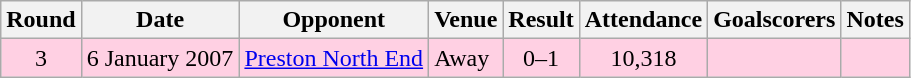<table class="wikitable">
<tr>
<th>Round</th>
<th>Date</th>
<th>Opponent</th>
<th>Venue</th>
<th>Result</th>
<th>Attendance</th>
<th>Goalscorers</th>
<th>Notes</th>
</tr>
<tr bgcolor="#ffd0e3">
<td align="center">3</td>
<td>6 January 2007</td>
<td><a href='#'>Preston North End</a></td>
<td>Away</td>
<td align="center">0–1</td>
<td align="center">10,318</td>
<td></td>
<td></td>
</tr>
</table>
